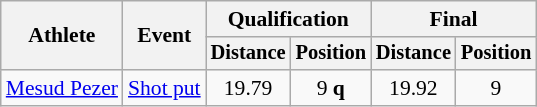<table class=wikitable style=font-size:90%>
<tr>
<th rowspan=2>Athlete</th>
<th rowspan=2>Event</th>
<th colspan=2>Qualification</th>
<th colspan=2>Final</th>
</tr>
<tr style=font-size:95%>
<th>Distance</th>
<th>Position</th>
<th>Distance</th>
<th>Position</th>
</tr>
<tr align=center>
<td align=left><a href='#'>Mesud Pezer</a></td>
<td align=left><a href='#'>Shot put</a></td>
<td>19.79</td>
<td>9 <strong>q</strong></td>
<td>19.92</td>
<td>9</td>
</tr>
</table>
